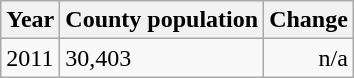<table class="wikitable">
<tr>
<th>Year</th>
<th>County population</th>
<th>Change</th>
</tr>
<tr>
<td>2011</td>
<td>30,403</td>
<td align="right">n/a</td>
</tr>
</table>
